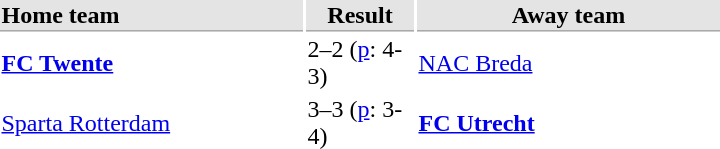<table>
<tr bgcolor="#E4E4E4">
<th style="border-bottom:1px solid #AAAAAA" width="200" align="left">Home team</th>
<th style="border-bottom:1px solid #AAAAAA" width="70" align="center">Result</th>
<th style="border-bottom:1px solid #AAAAAA" width="200">Away team</th>
</tr>
<tr>
<td><strong><a href='#'>FC Twente</a></strong></td>
<td>2–2 (<a href='#'>p</a>: 4-3)</td>
<td><a href='#'>NAC Breda</a></td>
</tr>
<tr>
<td><a href='#'>Sparta Rotterdam</a></td>
<td>3–3 (<a href='#'>p</a>: 3-4)</td>
<td><strong><a href='#'>FC Utrecht</a></strong></td>
</tr>
</table>
